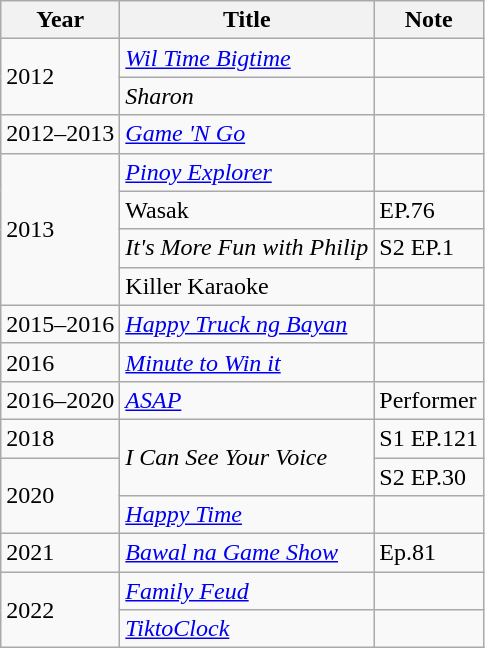<table class="wikitable">
<tr>
<th>Year</th>
<th>Title</th>
<th>Note</th>
</tr>
<tr>
<td rowspan="2">2012</td>
<td><em><a href='#'>Wil Time Bigtime</a></em></td>
<td></td>
</tr>
<tr>
<td><em>Sharon</em></td>
<td></td>
</tr>
<tr>
<td>2012–2013</td>
<td><em><a href='#'>Game 'N Go</a></em></td>
<td></td>
</tr>
<tr>
<td rowspan="4">2013</td>
<td><em><a href='#'>Pinoy Explorer</a></em></td>
<td></td>
</tr>
<tr>
<td>Wasak</td>
<td>EP.76</td>
</tr>
<tr>
<td><em>It's More Fun with Philip</em></td>
<td>S2 EP.1</td>
</tr>
<tr>
<td>Killer Karaoke</td>
<td></td>
</tr>
<tr>
<td>2015–2016</td>
<td><em><a href='#'>Happy Truck ng Bayan</a></em></td>
<td></td>
</tr>
<tr>
<td>2016</td>
<td><em><a href='#'>Minute to Win it</a></em></td>
<td></td>
</tr>
<tr>
<td>2016–2020</td>
<td><em><a href='#'>ASAP</a></em></td>
<td>Performer</td>
</tr>
<tr>
<td>2018</td>
<td rowspan="2"><em>I Can See Your Voice</em></td>
<td>S1 EP.121</td>
</tr>
<tr>
<td rowspan="2">2020</td>
<td>S2 EP.30</td>
</tr>
<tr>
<td><a href='#'><em>Happy Time</em></a></td>
<td></td>
</tr>
<tr>
<td>2021</td>
<td><em><a href='#'>Bawal na Game Show</a></em></td>
<td>Ep.81</td>
</tr>
<tr>
<td rowspan="2">2022</td>
<td><em><a href='#'>Family Feud</a></em></td>
<td></td>
</tr>
<tr>
<td><em><a href='#'>TiktoClock</a></em></td>
<td></td>
</tr>
</table>
